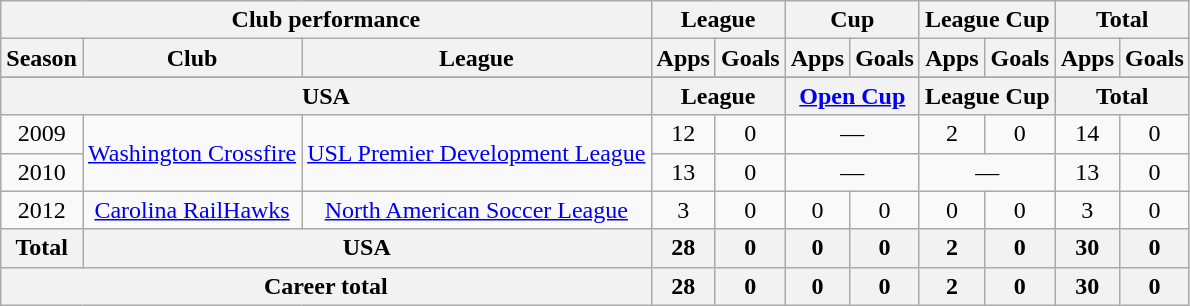<table class="wikitable" style="text-align:center">
<tr>
<th colspan=3>Club performance</th>
<th colspan=2>League</th>
<th colspan=2>Cup</th>
<th colspan=2>League Cup</th>
<th colspan=2>Total</th>
</tr>
<tr>
<th>Season</th>
<th>Club</th>
<th>League</th>
<th>Apps</th>
<th>Goals</th>
<th>Apps</th>
<th>Goals</th>
<th>Apps</th>
<th>Goals</th>
<th>Apps</th>
<th>Goals</th>
</tr>
<tr>
</tr>
<tr>
<th colspan=3>USA</th>
<th colspan=2>League</th>
<th colspan=2><a href='#'>Open Cup</a></th>
<th colspan=2>League Cup</th>
<th colspan=2>Total</th>
</tr>
<tr>
<td>2009</td>
<td rowspan="2"><a href='#'>Washington Crossfire</a></td>
<td rowspan="2"><a href='#'>USL Premier Development League</a></td>
<td>12</td>
<td>0</td>
<td colspan="2">—</td>
<td>2</td>
<td>0</td>
<td>14</td>
<td>0</td>
</tr>
<tr>
<td>2010</td>
<td>13</td>
<td>0</td>
<td colspan="2">—</td>
<td colspan="2">—</td>
<td>13</td>
<td>0</td>
</tr>
<tr>
<td>2012</td>
<td><a href='#'>Carolina RailHawks</a></td>
<td><a href='#'>North American Soccer League</a></td>
<td>3</td>
<td>0</td>
<td>0</td>
<td>0</td>
<td>0</td>
<td>0</td>
<td>3</td>
<td>0</td>
</tr>
<tr>
<th rowspan=1>Total</th>
<th colspan=2>USA</th>
<th>28</th>
<th>0</th>
<th>0</th>
<th>0</th>
<th>2</th>
<th>0</th>
<th>30</th>
<th>0</th>
</tr>
<tr>
<th colspan=3>Career total</th>
<th>28</th>
<th>0</th>
<th>0</th>
<th>0</th>
<th>2</th>
<th>0</th>
<th>30</th>
<th>0</th>
</tr>
</table>
